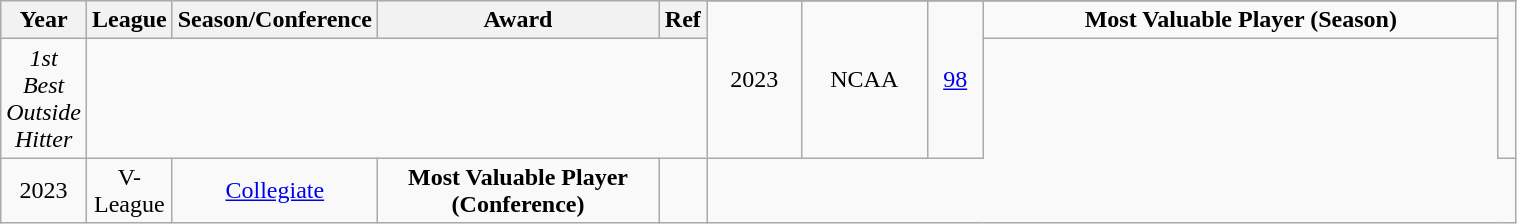<table class="wikitable sortable" style="text-align:center" width="80%">
<tr>
<th style="width:5px;" rowspan="2">Year</th>
<th style="width:25px;" rowspan="2">League</th>
<th style="width:100px;" rowspan="2">Season/Conference</th>
<th style="width:180px;" rowspan="2">Award</th>
<th style="width:25px;" rowspan="2">Ref</th>
</tr>
<tr>
<td rowspan="2">2023</td>
<td rowspan=2>NCAA</td>
<td rowspan="2"><a href='#'>98</a></td>
<td><strong>Most Valuable Player (Season)</strong></td>
<td rowspan=2></td>
</tr>
<tr>
<td><em>1st Best Outside Hitter</em></td>
</tr>
<tr>
<td>2023</td>
<td>V-League</td>
<td><a href='#'>Collegiate</a></td>
<td><strong>Most Valuable Player (Conference)</strong></td>
<td></td>
</tr>
</table>
